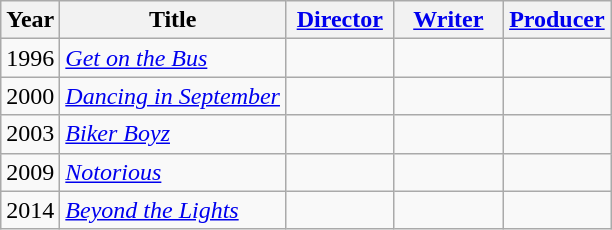<table class="wikitable">
<tr>
<th>Year</th>
<th>Title</th>
<th width=65><a href='#'>Director</a></th>
<th width=65><a href='#'>Writer</a></th>
<th width=65><a href='#'>Producer</a></th>
</tr>
<tr>
<td>1996</td>
<td><em><a href='#'>Get on the Bus</a></em></td>
<td></td>
<td></td>
<td></td>
</tr>
<tr>
<td>2000</td>
<td><em><a href='#'>Dancing in September</a></em></td>
<td></td>
<td></td>
<td></td>
</tr>
<tr>
<td>2003</td>
<td><em><a href='#'>Biker Boyz</a></em></td>
<td></td>
<td></td>
<td></td>
</tr>
<tr>
<td>2009</td>
<td><em><a href='#'>Notorious</a></em></td>
<td></td>
<td></td>
<td></td>
</tr>
<tr>
<td>2014</td>
<td><em><a href='#'>Beyond the Lights</a></em></td>
<td></td>
<td></td>
<td></td>
</tr>
</table>
